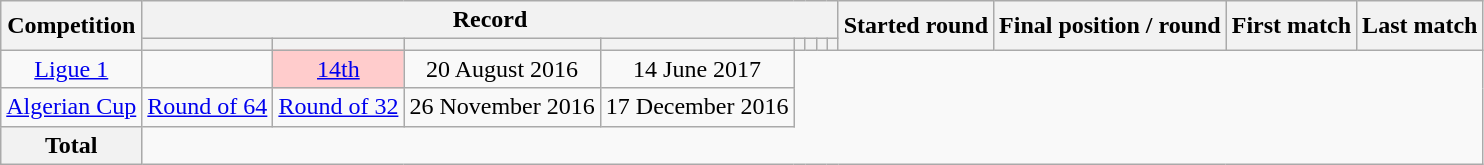<table class="wikitable" style="text-align: center">
<tr>
<th rowspan=2>Competition</th>
<th colspan=8>Record</th>
<th rowspan=2>Started round</th>
<th rowspan=2>Final position / round</th>
<th rowspan=2>First match</th>
<th rowspan=2>Last match</th>
</tr>
<tr>
<th></th>
<th></th>
<th></th>
<th></th>
<th></th>
<th></th>
<th></th>
<th></th>
</tr>
<tr>
<td><a href='#'>Ligue 1</a><br></td>
<td></td>
<td style="background:#FFCCCC;"><a href='#'>14th</a></td>
<td>20 August 2016</td>
<td>14 June 2017</td>
</tr>
<tr>
<td><a href='#'>Algerian Cup</a><br></td>
<td><a href='#'>Round of 64</a></td>
<td><a href='#'>Round of 32</a></td>
<td>26 November 2016</td>
<td>17 December 2016</td>
</tr>
<tr>
<th>Total<br></th>
</tr>
</table>
